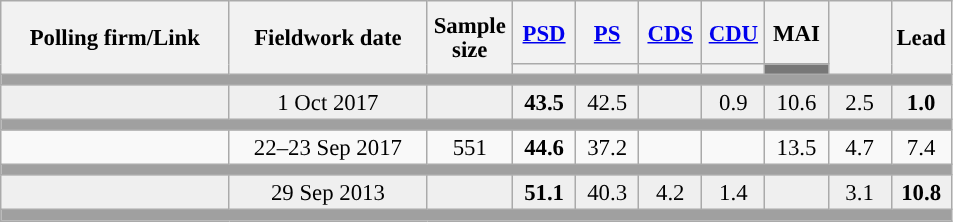<table class="wikitable collapsible sortable" style="text-align:center; font-size:95%; line-height:16px;">
<tr style="height:42px;">
<th style="width:145px;" rowspan="2">Polling firm/Link</th>
<th style="width:125px;" rowspan="2">Fieldwork date</th>
<th class="unsortable" style="width:50px;" rowspan="2">Sample size</th>
<th class="unsortable" style="width:35px;"><a href='#'>PSD</a></th>
<th class="unsortable" style="width:35px;"><a href='#'>PS</a></th>
<th class="unsortable" style="width:35px;"><a href='#'>CDS</a></th>
<th class="unsortable" style="width:35px;"><a href='#'>CDU</a></th>
<th class="unsortable" style="width:35px;">MAI</th>
<th class="unsortable" style="width:35px;" rowspan="2"></th>
<th class="unsortable" style="width:30px;" rowspan="2">Lead</th>
</tr>
<tr>
<th class="unsortable" style="color:inherit;background:"></th>
<th class="unsortable" style="color:inherit;background:"></th>
<th class="unsortable" style="color:inherit;background:"></th>
<th class="unsortable" style="color:inherit;background:"></th>
<th class="unsortable" style="color:inherit;background:#777777;"></th>
</tr>
<tr>
<td colspan="10" style="background:#A0A0A0"></td>
</tr>
<tr style="background:#EFEFEF;">
<td><strong></strong></td>
<td data-sort-value="2019-10-06">1 Oct 2017</td>
<td></td>
<td><strong>43.5</strong><br></td>
<td>42.5<br></td>
<td></td>
<td>0.9<br></td>
<td>10.6<br></td>
<td>2.5</td>
<td style="background:"><strong>1.0</strong></td>
</tr>
<tr>
<td colspan="10" style="background:#A0A0A0"></td>
</tr>
<tr>
<td align="center"></td>
<td align="center">22–23 Sep 2017</td>
<td>551</td>
<td align="center" ><strong>44.6</strong></td>
<td align="center">37.2</td>
<td></td>
<td></td>
<td align="center">13.5</td>
<td align="center">4.7</td>
<td style="background:">7.4</td>
</tr>
<tr>
<td colspan="10" style="background:#A0A0A0"></td>
</tr>
<tr style="background:#EFEFEF;">
<td><strong></strong></td>
<td data-sort-value="2019-10-06">29 Sep 2013</td>
<td></td>
<td><strong>51.1</strong><br></td>
<td>40.3<br></td>
<td>4.2<br></td>
<td>1.4<br></td>
<td></td>
<td>3.1</td>
<td style="background:"><strong>10.8</strong></td>
</tr>
<tr>
<td colspan="10" style="background:#A0A0A0"></td>
</tr>
</table>
